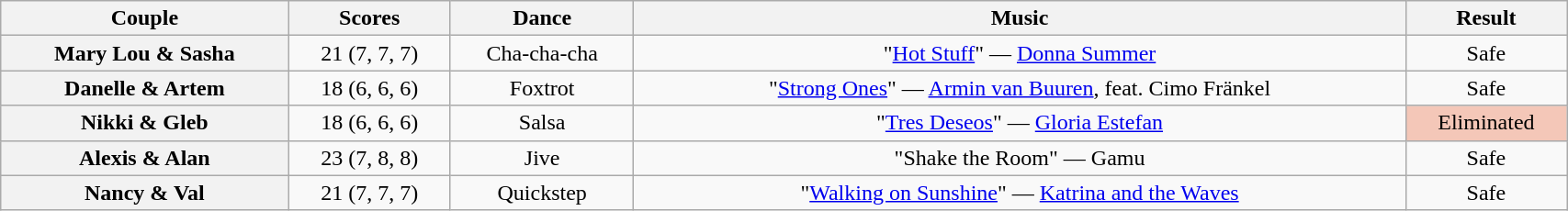<table class="wikitable sortable" style="text-align:center; width:90%">
<tr>
<th scope="col">Couple</th>
<th scope="col">Scores</th>
<th scope="col" class="unsortable">Dance</th>
<th scope="col" class="unsortable">Music</th>
<th scope="col" class="unsortable">Result</th>
</tr>
<tr>
<th scope="row">Mary Lou & Sasha</th>
<td>21  (7, 7, 7)</td>
<td>Cha-cha-cha</td>
<td>"<a href='#'>Hot Stuff</a>" — <a href='#'>Donna Summer</a></td>
<td>Safe</td>
</tr>
<tr>
<th scope="row">Danelle & Artem</th>
<td>18  (6, 6, 6)</td>
<td>Foxtrot</td>
<td>"<a href='#'>Strong Ones</a>" — <a href='#'>Armin van Buuren</a>, feat. Cimo Fränkel</td>
<td>Safe</td>
</tr>
<tr>
<th scope="row">Nikki & Gleb</th>
<td>18  (6, 6, 6)</td>
<td>Salsa</td>
<td>"<a href='#'>Tres Deseos</a>" — <a href='#'>Gloria Estefan</a></td>
<td bgcolor=f4c7b8>Eliminated</td>
</tr>
<tr>
<th scope="row">Alexis & Alan</th>
<td>23  (7, 8, 8)</td>
<td>Jive</td>
<td>"Shake the Room" — Gamu</td>
<td>Safe</td>
</tr>
<tr>
<th scope="row">Nancy & Val</th>
<td>21  (7, 7, 7)</td>
<td>Quickstep</td>
<td>"<a href='#'>Walking on Sunshine</a>" — <a href='#'>Katrina and the Waves</a></td>
<td>Safe</td>
</tr>
</table>
